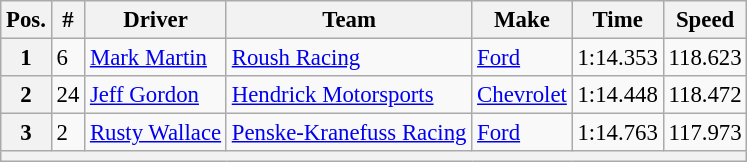<table class="wikitable" style="font-size:95%">
<tr>
<th>Pos.</th>
<th>#</th>
<th>Driver</th>
<th>Team</th>
<th>Make</th>
<th>Time</th>
<th>Speed</th>
</tr>
<tr>
<th>1</th>
<td>6</td>
<td><a href='#'>Mark Martin</a></td>
<td><a href='#'>Roush Racing</a></td>
<td><a href='#'>Ford</a></td>
<td>1:14.353</td>
<td>118.623</td>
</tr>
<tr>
<th>2</th>
<td>24</td>
<td><a href='#'>Jeff Gordon</a></td>
<td><a href='#'>Hendrick Motorsports</a></td>
<td><a href='#'>Chevrolet</a></td>
<td>1:14.448</td>
<td>118.472</td>
</tr>
<tr>
<th>3</th>
<td>2</td>
<td><a href='#'>Rusty Wallace</a></td>
<td><a href='#'>Penske-Kranefuss Racing</a></td>
<td><a href='#'>Ford</a></td>
<td>1:14.763</td>
<td>117.973</td>
</tr>
<tr>
<th colspan="7"></th>
</tr>
</table>
